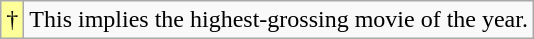<table class="wikitable">
<tr>
<td style="background-color:#FFFF99">†</td>
<td>This implies the highest-grossing movie of the year.</td>
</tr>
</table>
